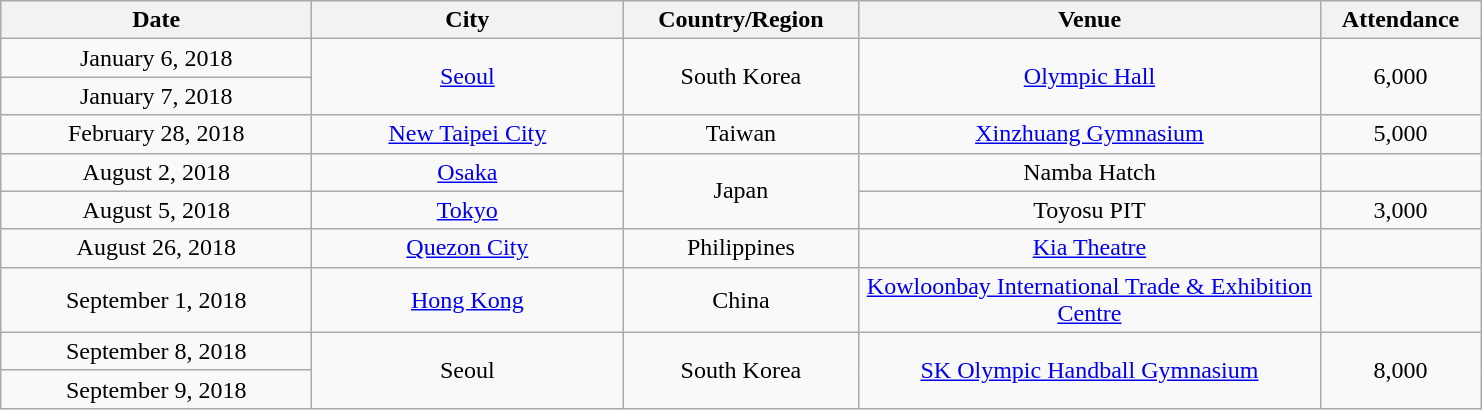<table class="wikitable" style="text-align:center">
<tr>
<th style="width:200px">Date</th>
<th style="width:200px">City</th>
<th style="width:150px">Country/Region</th>
<th style="width:300px">Venue</th>
<th style="width:100px">Attendance</th>
</tr>
<tr>
<td>January 6, 2018</td>
<td rowspan="2"><a href='#'>Seoul</a></td>
<td rowspan="2">South Korea</td>
<td rowspan="2"><a href='#'>Olympic Hall</a></td>
<td rowspan="2">6,000</td>
</tr>
<tr>
<td>January 7, 2018</td>
</tr>
<tr>
<td>February 28, 2018</td>
<td><a href='#'>New Taipei City</a></td>
<td>Taiwan</td>
<td><a href='#'>Xinzhuang Gymnasium</a></td>
<td>5,000</td>
</tr>
<tr>
<td>August 2, 2018</td>
<td><a href='#'>Osaka</a></td>
<td rowspan="2">Japan</td>
<td>Namba Hatch</td>
<td></td>
</tr>
<tr>
<td>August 5, 2018</td>
<td><a href='#'>Tokyo</a></td>
<td>Toyosu PIT</td>
<td>3,000</td>
</tr>
<tr>
<td>August 26, 2018</td>
<td><a href='#'>Quezon City</a></td>
<td>Philippines</td>
<td><a href='#'>Kia Theatre</a></td>
<td></td>
</tr>
<tr>
<td>September 1, 2018</td>
<td><a href='#'>Hong Kong</a></td>
<td>China</td>
<td><a href='#'>Kowloonbay International Trade & Exhibition Centre</a></td>
<td></td>
</tr>
<tr>
<td>September 8, 2018</td>
<td rowspan="2">Seoul</td>
<td rowspan="2">South Korea</td>
<td rowspan="2"><a href='#'>SK Olympic Handball Gymnasium</a></td>
<td rowspan="2">8,000</td>
</tr>
<tr>
<td>September 9, 2018</td>
</tr>
</table>
